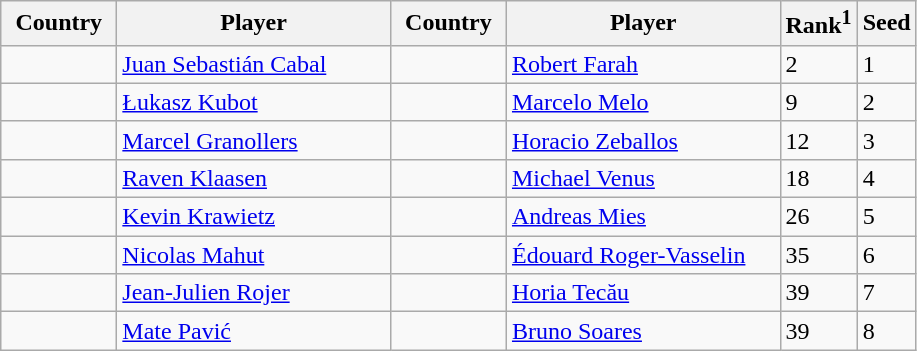<table class="sortable wikitable">
<tr>
<th width="70">Country</th>
<th width="175">Player</th>
<th width="70">Country</th>
<th width="175">Player</th>
<th>Rank<sup>1</sup></th>
<th>Seed</th>
</tr>
<tr>
<td></td>
<td><a href='#'>Juan Sebastián Cabal</a></td>
<td></td>
<td><a href='#'>Robert Farah</a></td>
<td>2</td>
<td>1</td>
</tr>
<tr>
<td></td>
<td><a href='#'>Łukasz Kubot</a></td>
<td></td>
<td><a href='#'>Marcelo Melo</a></td>
<td>9</td>
<td>2</td>
</tr>
<tr>
<td></td>
<td><a href='#'>Marcel Granollers</a></td>
<td></td>
<td><a href='#'>Horacio Zeballos</a></td>
<td>12</td>
<td>3</td>
</tr>
<tr>
<td></td>
<td><a href='#'>Raven Klaasen</a></td>
<td></td>
<td><a href='#'>Michael Venus</a></td>
<td>18</td>
<td>4</td>
</tr>
<tr>
<td></td>
<td><a href='#'>Kevin Krawietz</a></td>
<td></td>
<td><a href='#'>Andreas Mies</a></td>
<td>26</td>
<td>5</td>
</tr>
<tr>
<td></td>
<td><a href='#'>Nicolas Mahut</a></td>
<td></td>
<td><a href='#'>Édouard Roger-Vasselin</a></td>
<td>35</td>
<td>6</td>
</tr>
<tr>
<td></td>
<td><a href='#'>Jean-Julien Rojer</a></td>
<td></td>
<td><a href='#'>Horia Tecău</a></td>
<td>39</td>
<td>7</td>
</tr>
<tr>
<td></td>
<td><a href='#'>Mate Pavić</a></td>
<td></td>
<td><a href='#'>Bruno Soares</a></td>
<td>39</td>
<td>8</td>
</tr>
</table>
